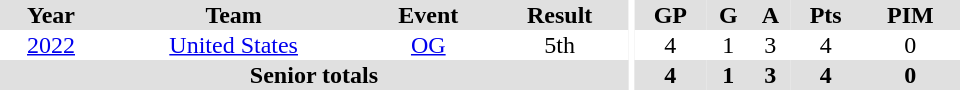<table border="0" cellpadding="1" cellspacing="0" ID="Table3" style="text-align:center; width:40em;">
<tr bgcolor="#e0e0e0">
<th>Year</th>
<th>Team</th>
<th>Event</th>
<th>Result</th>
<th rowspan="98" bgcolor="#ffffff"></th>
<th>GP</th>
<th>G</th>
<th>A</th>
<th>Pts</th>
<th>PIM</th>
</tr>
<tr>
<td><a href='#'>2022</a></td>
<td><a href='#'>United States</a></td>
<td><a href='#'>OG</a></td>
<td>5th</td>
<td>4</td>
<td>1</td>
<td>3</td>
<td>4</td>
<td>0</td>
</tr>
<tr bgcolor="#e0e0e0">
<th colspan="4">Senior totals</th>
<th>4</th>
<th>1</th>
<th>3</th>
<th>4</th>
<th>0</th>
</tr>
</table>
